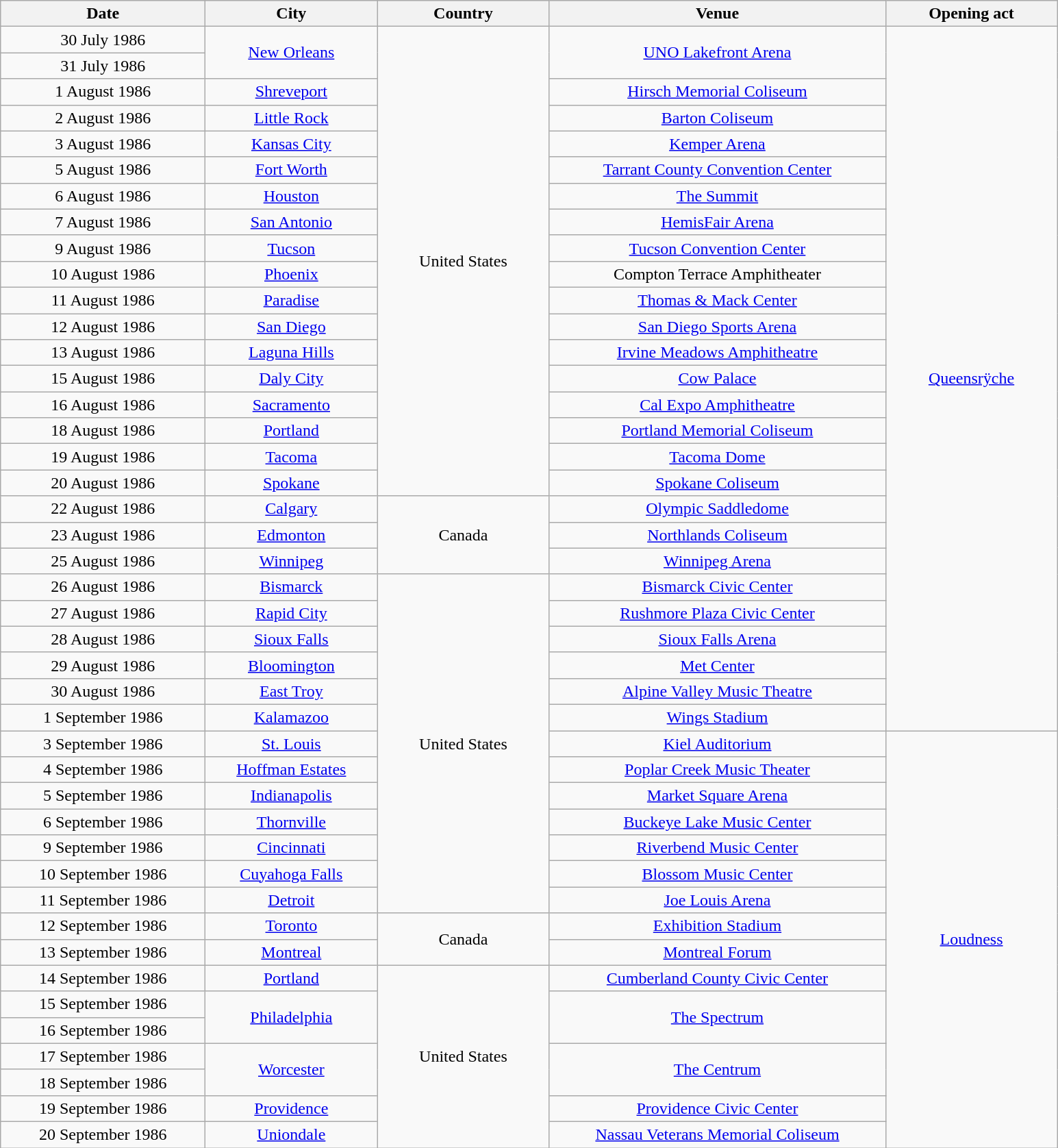<table class="wikitable" style="text-align:center;">
<tr>
<th scope="col" style="width:12em;">Date</th>
<th scope="col" style="width:10em;">City</th>
<th scope="col" style="width:10em;">Country</th>
<th scope="col" style="width:20em;">Venue</th>
<th scope="col" style="width:10em;">Opening act</th>
</tr>
<tr>
<td>30 July 1986</td>
<td rowspan="2"><a href='#'>New Orleans</a></td>
<td rowspan="18">United States</td>
<td rowspan="2"><a href='#'>UNO Lakefront Arena</a></td>
<td rowspan="27"><a href='#'>Queensrÿche</a></td>
</tr>
<tr>
<td>31 July 1986</td>
</tr>
<tr>
<td>1 August 1986</td>
<td><a href='#'>Shreveport</a></td>
<td><a href='#'>Hirsch Memorial Coliseum</a></td>
</tr>
<tr>
<td>2 August 1986</td>
<td><a href='#'>Little Rock</a></td>
<td><a href='#'>Barton Coliseum</a></td>
</tr>
<tr>
<td>3 August 1986</td>
<td><a href='#'>Kansas City</a></td>
<td><a href='#'>Kemper Arena</a></td>
</tr>
<tr>
<td>5 August 1986</td>
<td><a href='#'>Fort Worth</a></td>
<td><a href='#'>Tarrant County Convention Center</a></td>
</tr>
<tr>
<td>6 August 1986</td>
<td><a href='#'>Houston</a></td>
<td><a href='#'>The Summit</a></td>
</tr>
<tr>
<td>7 August 1986</td>
<td><a href='#'>San Antonio</a></td>
<td><a href='#'>HemisFair Arena</a></td>
</tr>
<tr>
<td>9 August 1986</td>
<td><a href='#'>Tucson</a></td>
<td><a href='#'>Tucson Convention Center</a></td>
</tr>
<tr>
<td>10 August 1986</td>
<td><a href='#'>Phoenix</a></td>
<td>Compton Terrace Amphitheater</td>
</tr>
<tr>
<td>11 August 1986</td>
<td><a href='#'>Paradise</a></td>
<td><a href='#'>Thomas & Mack Center</a></td>
</tr>
<tr>
<td>12 August 1986</td>
<td><a href='#'>San Diego</a></td>
<td><a href='#'>San Diego Sports Arena</a></td>
</tr>
<tr>
<td>13 August 1986</td>
<td><a href='#'>Laguna Hills</a></td>
<td><a href='#'>Irvine Meadows Amphitheatre</a></td>
</tr>
<tr>
<td>15 August 1986</td>
<td><a href='#'>Daly City</a></td>
<td><a href='#'>Cow Palace</a></td>
</tr>
<tr>
<td>16 August 1986</td>
<td><a href='#'>Sacramento</a></td>
<td><a href='#'>Cal Expo Amphitheatre</a></td>
</tr>
<tr>
<td>18 August 1986</td>
<td><a href='#'>Portland</a></td>
<td><a href='#'>Portland Memorial Coliseum</a></td>
</tr>
<tr>
<td>19 August 1986</td>
<td><a href='#'>Tacoma</a></td>
<td><a href='#'>Tacoma Dome</a></td>
</tr>
<tr>
<td>20 August 1986</td>
<td><a href='#'>Spokane</a></td>
<td><a href='#'>Spokane Coliseum</a></td>
</tr>
<tr>
<td>22 August 1986</td>
<td><a href='#'>Calgary</a></td>
<td rowspan="3">Canada</td>
<td><a href='#'>Olympic Saddledome</a></td>
</tr>
<tr>
<td>23 August 1986</td>
<td><a href='#'>Edmonton</a></td>
<td><a href='#'>Northlands Coliseum</a></td>
</tr>
<tr>
<td>25 August 1986</td>
<td><a href='#'>Winnipeg</a></td>
<td><a href='#'>Winnipeg Arena</a></td>
</tr>
<tr>
<td>26 August 1986</td>
<td><a href='#'>Bismarck</a></td>
<td rowspan="13">United States</td>
<td><a href='#'>Bismarck Civic Center</a></td>
</tr>
<tr>
<td>27 August 1986</td>
<td><a href='#'>Rapid City</a></td>
<td><a href='#'>Rushmore Plaza Civic Center</a></td>
</tr>
<tr>
<td>28 August 1986</td>
<td><a href='#'>Sioux Falls</a></td>
<td><a href='#'>Sioux Falls Arena</a></td>
</tr>
<tr>
<td>29 August 1986</td>
<td><a href='#'>Bloomington</a></td>
<td><a href='#'>Met Center</a></td>
</tr>
<tr>
<td>30 August 1986</td>
<td><a href='#'>East Troy</a></td>
<td><a href='#'>Alpine Valley Music Theatre</a></td>
</tr>
<tr>
<td>1 September 1986</td>
<td><a href='#'>Kalamazoo</a></td>
<td><a href='#'>Wings Stadium</a></td>
</tr>
<tr>
<td>3 September 1986</td>
<td><a href='#'>St. Louis</a></td>
<td><a href='#'>Kiel Auditorium</a></td>
<td rowspan="16"><a href='#'>Loudness</a></td>
</tr>
<tr>
<td>4 September 1986</td>
<td><a href='#'>Hoffman Estates</a></td>
<td><a href='#'>Poplar Creek Music Theater</a></td>
</tr>
<tr>
<td>5 September 1986</td>
<td><a href='#'>Indianapolis</a></td>
<td><a href='#'>Market Square Arena</a></td>
</tr>
<tr>
<td>6 September 1986</td>
<td><a href='#'>Thornville</a></td>
<td><a href='#'>Buckeye Lake Music Center</a></td>
</tr>
<tr>
<td>9 September 1986</td>
<td><a href='#'>Cincinnati</a></td>
<td><a href='#'>Riverbend Music Center</a></td>
</tr>
<tr>
<td>10 September 1986</td>
<td><a href='#'>Cuyahoga Falls</a></td>
<td><a href='#'>Blossom Music Center</a></td>
</tr>
<tr>
<td>11 September 1986</td>
<td><a href='#'>Detroit</a></td>
<td><a href='#'>Joe Louis Arena</a></td>
</tr>
<tr>
<td>12 September 1986</td>
<td><a href='#'>Toronto</a></td>
<td rowspan="2">Canada</td>
<td><a href='#'>Exhibition Stadium</a></td>
</tr>
<tr>
<td>13 September 1986</td>
<td><a href='#'>Montreal</a></td>
<td><a href='#'>Montreal Forum</a></td>
</tr>
<tr>
<td>14 September 1986</td>
<td><a href='#'>Portland</a></td>
<td rowspan="7">United States</td>
<td><a href='#'>Cumberland County Civic Center</a></td>
</tr>
<tr>
<td>15 September 1986</td>
<td rowspan="2"><a href='#'>Philadelphia</a></td>
<td rowspan="2"><a href='#'>The Spectrum</a></td>
</tr>
<tr>
<td>16 September 1986</td>
</tr>
<tr>
<td>17 September 1986</td>
<td rowspan="2"><a href='#'>Worcester</a></td>
<td rowspan="2"><a href='#'>The Centrum</a></td>
</tr>
<tr>
<td>18 September 1986</td>
</tr>
<tr>
<td>19 September 1986</td>
<td><a href='#'>Providence</a></td>
<td><a href='#'>Providence Civic Center</a></td>
</tr>
<tr>
<td>20 September 1986</td>
<td><a href='#'>Uniondale</a></td>
<td><a href='#'>Nassau Veterans Memorial Coliseum</a></td>
</tr>
</table>
